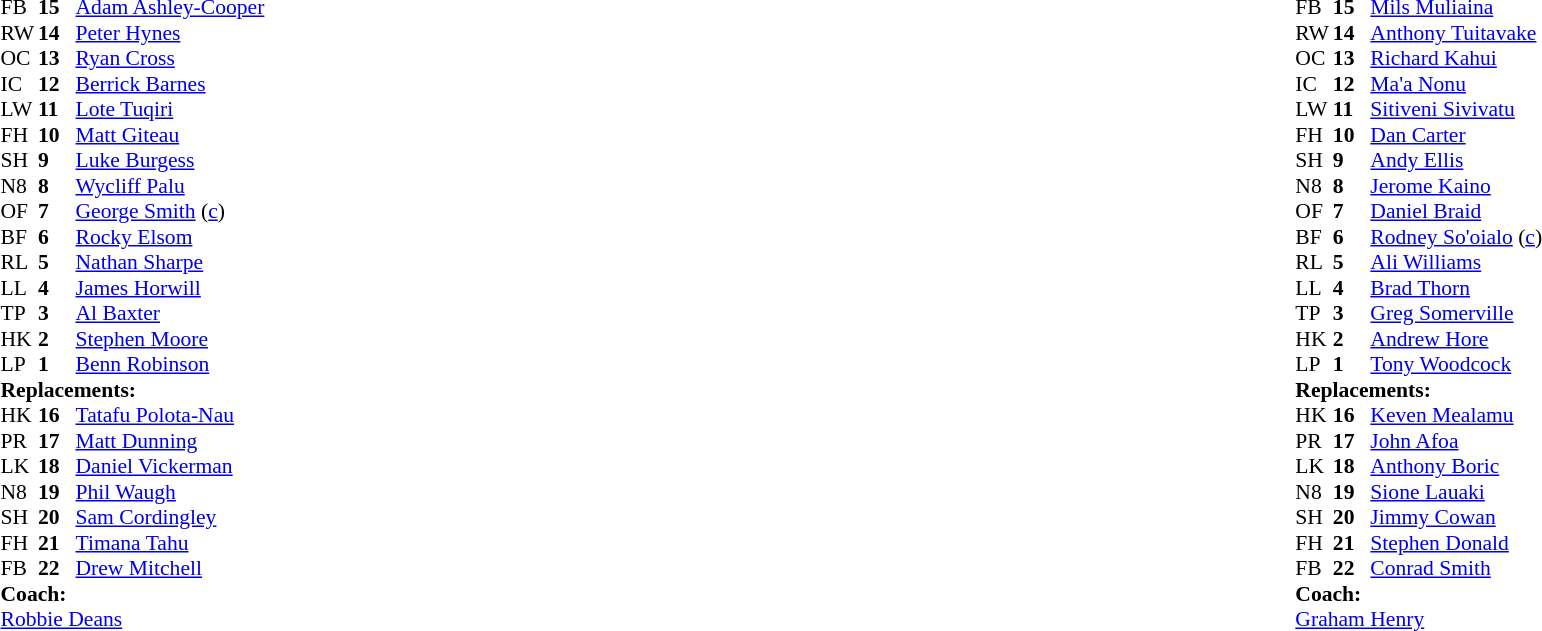<table style="width:100%;">
<tr>
<td style="vertical-align:top; width:50%;"><br><table style="font-size: 90%" cellspacing="0" cellpadding="0">
<tr>
<th width="25"></th>
<th width="25"></th>
</tr>
<tr>
<td>FB</td>
<td><strong>15</strong></td>
<td><a href='#'>Adam Ashley-Cooper</a></td>
</tr>
<tr>
<td>RW</td>
<td><strong>14</strong></td>
<td><a href='#'>Peter Hynes</a></td>
</tr>
<tr>
<td>OC</td>
<td><strong>13</strong></td>
<td><a href='#'>Ryan Cross</a></td>
</tr>
<tr>
<td>IC</td>
<td><strong>12</strong></td>
<td><a href='#'>Berrick Barnes</a></td>
</tr>
<tr>
<td>LW</td>
<td><strong>11</strong></td>
<td><a href='#'>Lote Tuqiri</a></td>
</tr>
<tr>
<td>FH</td>
<td><strong>10</strong></td>
<td><a href='#'>Matt Giteau</a></td>
</tr>
<tr>
<td>SH</td>
<td><strong>9</strong></td>
<td><a href='#'>Luke Burgess</a></td>
</tr>
<tr>
<td>N8</td>
<td><strong>8</strong></td>
<td><a href='#'>Wycliff Palu</a></td>
</tr>
<tr>
<td>OF</td>
<td><strong>7</strong></td>
<td><a href='#'>George Smith</a> (<a href='#'>c</a>)</td>
</tr>
<tr>
<td>BF</td>
<td><strong>6</strong></td>
<td><a href='#'>Rocky Elsom</a></td>
</tr>
<tr>
<td>RL</td>
<td><strong>5</strong></td>
<td><a href='#'>Nathan Sharpe</a></td>
</tr>
<tr>
<td>LL</td>
<td><strong>4</strong></td>
<td><a href='#'>James Horwill</a></td>
</tr>
<tr>
<td>TP</td>
<td><strong>3</strong></td>
<td><a href='#'>Al Baxter</a></td>
</tr>
<tr>
<td>HK</td>
<td><strong>2</strong></td>
<td><a href='#'>Stephen Moore</a></td>
</tr>
<tr>
<td>LP</td>
<td><strong>1</strong></td>
<td><a href='#'>Benn Robinson</a></td>
</tr>
<tr>
<td colspan=3><strong>Replacements:</strong></td>
</tr>
<tr>
<td>HK</td>
<td><strong>16</strong></td>
<td><a href='#'>Tatafu Polota-Nau</a></td>
</tr>
<tr>
<td>PR</td>
<td><strong>17</strong></td>
<td><a href='#'>Matt Dunning</a></td>
</tr>
<tr>
<td>LK</td>
<td><strong>18</strong></td>
<td><a href='#'>Daniel Vickerman</a></td>
</tr>
<tr>
<td>N8</td>
<td><strong>19</strong></td>
<td><a href='#'>Phil Waugh</a></td>
</tr>
<tr>
<td>SH</td>
<td><strong>20</strong></td>
<td><a href='#'>Sam Cordingley</a></td>
</tr>
<tr>
<td>FH</td>
<td><strong>21</strong></td>
<td><a href='#'>Timana Tahu</a></td>
</tr>
<tr>
<td>FB</td>
<td><strong>22</strong></td>
<td><a href='#'>Drew Mitchell</a></td>
</tr>
<tr>
<td colspan=3><strong>Coach:</strong></td>
</tr>
<tr>
<td colspan="4"> <a href='#'>Robbie Deans</a></td>
</tr>
</table>
</td>
<td style="vertical-align:top"></td>
<td style="vertical-align:top; width:50%;"><br><table cellspacing="0" cellpadding="0" style="font-size:90%; margin:auto;">
<tr>
<th width="25"></th>
<th width="25"></th>
</tr>
<tr>
<td>FB</td>
<td><strong>15</strong></td>
<td><a href='#'>Mils Muliaina</a></td>
</tr>
<tr>
<td>RW</td>
<td><strong>14</strong></td>
<td><a href='#'>Anthony Tuitavake</a></td>
</tr>
<tr>
<td>OC</td>
<td><strong>13</strong></td>
<td><a href='#'>Richard Kahui</a></td>
</tr>
<tr>
<td>IC</td>
<td><strong>12</strong></td>
<td><a href='#'>Ma'a Nonu</a></td>
</tr>
<tr>
<td>LW</td>
<td><strong>11</strong></td>
<td><a href='#'>Sitiveni Sivivatu</a></td>
</tr>
<tr>
<td>FH</td>
<td><strong>10</strong></td>
<td><a href='#'>Dan Carter</a></td>
</tr>
<tr>
<td>SH</td>
<td><strong>9</strong></td>
<td><a href='#'>Andy Ellis</a></td>
</tr>
<tr>
<td>N8</td>
<td><strong>8</strong></td>
<td><a href='#'>Jerome Kaino</a></td>
</tr>
<tr>
<td>OF</td>
<td><strong>7</strong></td>
<td><a href='#'>Daniel Braid</a></td>
</tr>
<tr>
<td>BF</td>
<td><strong>6</strong></td>
<td><a href='#'>Rodney So'oialo</a> (<a href='#'>c</a>)</td>
</tr>
<tr>
<td>RL</td>
<td><strong>5</strong></td>
<td><a href='#'>Ali Williams</a></td>
</tr>
<tr>
<td>LL</td>
<td><strong>4</strong></td>
<td><a href='#'>Brad Thorn</a></td>
</tr>
<tr>
<td>TP</td>
<td><strong>3</strong></td>
<td><a href='#'>Greg Somerville</a></td>
</tr>
<tr>
<td>HK</td>
<td><strong>2</strong></td>
<td><a href='#'>Andrew Hore</a></td>
</tr>
<tr>
<td>LP</td>
<td><strong>1</strong></td>
<td><a href='#'>Tony Woodcock</a></td>
</tr>
<tr>
<td colspan=3><strong>Replacements:</strong></td>
</tr>
<tr>
<td>HK</td>
<td><strong>16</strong></td>
<td><a href='#'>Keven Mealamu</a></td>
</tr>
<tr>
<td>PR</td>
<td><strong>17</strong></td>
<td><a href='#'>John Afoa</a></td>
</tr>
<tr>
<td>LK</td>
<td><strong>18</strong></td>
<td><a href='#'>Anthony Boric</a></td>
</tr>
<tr>
<td>N8</td>
<td><strong>19</strong></td>
<td><a href='#'>Sione Lauaki</a></td>
</tr>
<tr>
<td>SH</td>
<td><strong>20</strong></td>
<td><a href='#'>Jimmy Cowan</a></td>
</tr>
<tr>
<td>FH</td>
<td><strong>21</strong></td>
<td><a href='#'>Stephen Donald</a></td>
</tr>
<tr>
<td>FB</td>
<td><strong>22</strong></td>
<td><a href='#'>Conrad Smith</a></td>
</tr>
<tr>
<td colspan=3><strong>Coach:</strong></td>
</tr>
<tr>
<td colspan="4"> <a href='#'>Graham Henry</a></td>
</tr>
</table>
</td>
</tr>
</table>
